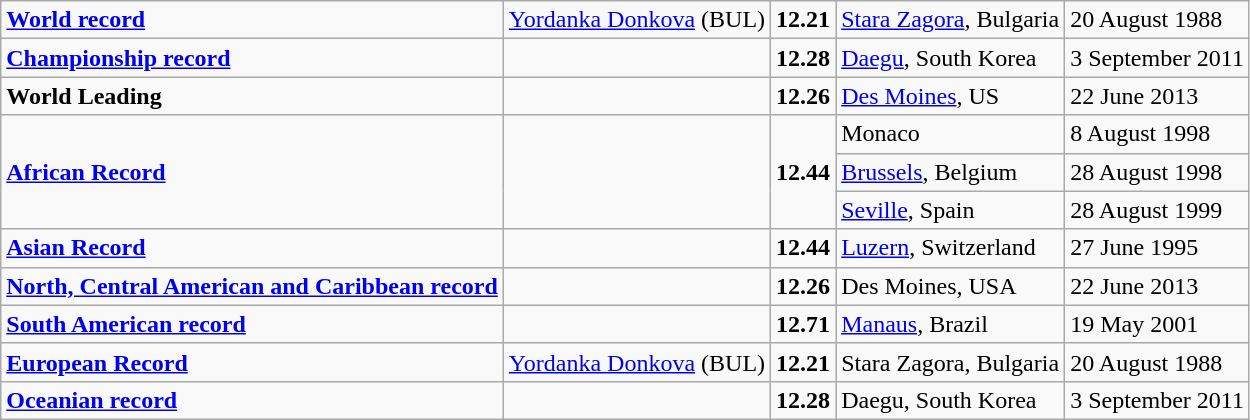<table class="wikitable">
<tr>
<td><strong><a href='#'>World record</a></strong></td>
<td> <a href='#'>Yordanka Donkova</a> (BUL)</td>
<td><strong>12.21</strong></td>
<td><a href='#'>Stara Zagora</a>, Bulgaria</td>
<td>20 August 1988</td>
</tr>
<tr>
<td><strong><a href='#'>Championship record</a></strong></td>
<td></td>
<td><strong>12.28</strong></td>
<td><a href='#'>Daegu</a>, South Korea</td>
<td>3 September 2011</td>
</tr>
<tr>
<td><strong>World Leading</strong></td>
<td></td>
<td><strong>12.26</strong></td>
<td><a href='#'>Des Moines</a>, US</td>
<td>22 June 2013</td>
</tr>
<tr>
<td rowspan=3><strong><a href='#'>African Record</a></strong></td>
<td rowspan=3></td>
<td rowspan=3><strong>12.44</strong></td>
<td>Monaco</td>
<td>8 August 1998</td>
</tr>
<tr>
<td><a href='#'>Brussels</a>, Belgium</td>
<td>28 August 1998</td>
</tr>
<tr>
<td><a href='#'>Seville</a>, Spain</td>
<td>28 August 1999</td>
</tr>
<tr>
<td><strong><a href='#'>Asian Record</a></strong></td>
<td></td>
<td><strong>12.44</strong></td>
<td><a href='#'>Luzern</a>, Switzerland</td>
<td>27 June 1995</td>
</tr>
<tr>
<td><strong><a href='#'>North, Central American and Caribbean record</a></strong></td>
<td></td>
<td><strong>12.26</strong></td>
<td>Des Moines, USA</td>
<td>22 June 2013</td>
</tr>
<tr>
<td><strong><a href='#'>South American record</a></strong></td>
<td></td>
<td><strong>12.71</strong></td>
<td><a href='#'>Manaus</a>, Brazil</td>
<td>19 May 2001</td>
</tr>
<tr>
<td><strong><a href='#'>European Record</a></strong></td>
<td> <a href='#'>Yordanka Donkova</a> (BUL)</td>
<td><strong>12.21</strong></td>
<td>Stara Zagora, Bulgaria</td>
<td>20 August 1988</td>
</tr>
<tr>
<td><strong><a href='#'>Oceanian record</a></strong></td>
<td></td>
<td><strong>12.28</strong></td>
<td>Daegu, South Korea</td>
<td>3 September 2011</td>
</tr>
</table>
